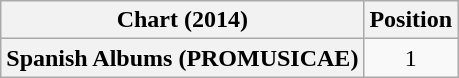<table class="wikitable sortable plainrowheaders" style="text-align:center">
<tr>
<th scope="col">Chart (2014)</th>
<th scope="col">Position</th>
</tr>
<tr>
<th scope="row">Spanish Albums (PROMUSICAE)</th>
<td style="text-align:center;">1</td>
</tr>
</table>
